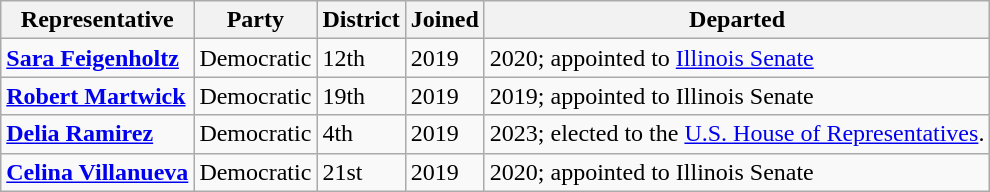<table class="wikitable sortable">
<tr>
<th>Representative</th>
<th>Party</th>
<th>District</th>
<th>Joined</th>
<th>Departed</th>
</tr>
<tr>
<td><strong><a href='#'>Sara Feigenholtz</a></strong></td>
<td>Democratic</td>
<td>12th</td>
<td>2019</td>
<td>2020; appointed to <a href='#'>Illinois Senate</a></td>
</tr>
<tr>
<td><strong><a href='#'>Robert Martwick</a></strong></td>
<td>Democratic</td>
<td>19th</td>
<td>2019</td>
<td>2019; appointed to Illinois Senate</td>
</tr>
<tr>
<td><strong><a href='#'>Delia Ramirez</a></strong></td>
<td>Democratic</td>
<td>4th</td>
<td>2019</td>
<td>2023; elected to the <a href='#'>U.S. House of Representatives</a>.</td>
</tr>
<tr>
<td><strong><a href='#'>Celina Villanueva</a></strong></td>
<td>Democratic</td>
<td>21st</td>
<td>2019</td>
<td>2020; appointed to Illinois Senate</td>
</tr>
</table>
